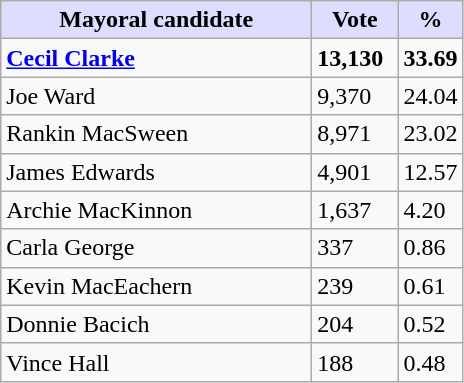<table class="wikitable">
<tr>
<th style="background:#ddf; width:200px;">Mayoral candidate</th>
<th style="background:#ddf; width:50px;">Vote</th>
<th style="background:#ddf; width:30px;">%</th>
</tr>
<tr>
<td><strong><a href='#'>Cecil Clarke</a></strong></td>
<td><strong>13,130</strong></td>
<td><strong>33.69</strong></td>
</tr>
<tr>
<td>Joe Ward</td>
<td>9,370</td>
<td>24.04</td>
</tr>
<tr>
<td>Rankin MacSween</td>
<td>8,971</td>
<td>23.02</td>
</tr>
<tr>
<td>James Edwards</td>
<td>4,901</td>
<td>12.57</td>
</tr>
<tr>
<td>Archie MacKinnon</td>
<td>1,637</td>
<td>4.20</td>
</tr>
<tr>
<td>Carla George</td>
<td>337</td>
<td>0.86</td>
</tr>
<tr>
<td>Kevin MacEachern</td>
<td>239</td>
<td>0.61</td>
</tr>
<tr>
<td>Donnie Bacich</td>
<td>204</td>
<td>0.52</td>
</tr>
<tr>
<td>Vince Hall</td>
<td>188</td>
<td>0.48</td>
</tr>
</table>
